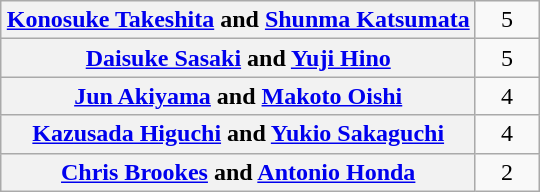<table class="wikitable" style="margin: 1em auto 1em auto;text-align:center">
<tr>
<th><a href='#'>Konosuke Takeshita</a> and <a href='#'>Shunma Katsumata</a><br></th>
<td style="width:35px">5</td>
</tr>
<tr>
<th><a href='#'>Daisuke Sasaki</a> and <a href='#'>Yuji Hino</a><br></th>
<td>5</td>
</tr>
<tr>
<th><a href='#'>Jun Akiyama</a> and <a href='#'>Makoto Oishi</a><br></th>
<td>4</td>
</tr>
<tr>
<th><a href='#'>Kazusada Higuchi</a> and <a href='#'>Yukio Sakaguchi</a><br></th>
<td>4</td>
</tr>
<tr>
<th><a href='#'>Chris Brookes</a> and <a href='#'>Antonio Honda</a><br></th>
<td>2</td>
</tr>
</table>
